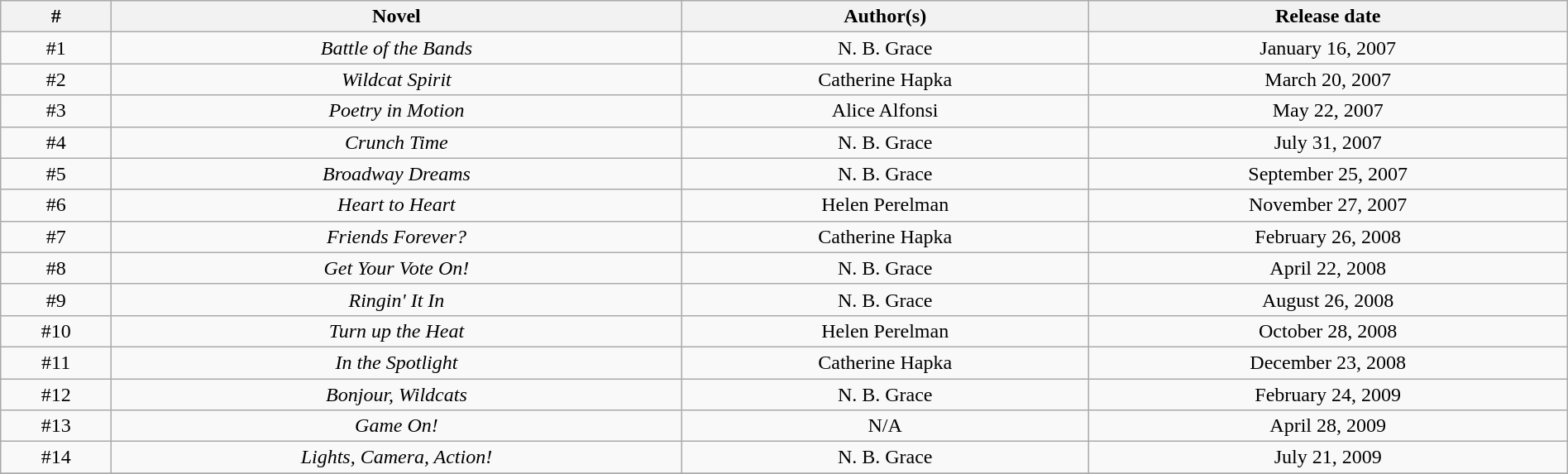<table class="wikitable sortable" width="100%" border="1" style="font-size: 100%; text-align:center">
<tr>
<th>#</th>
<th>Novel</th>
<th>Author(s)</th>
<th>Release date</th>
</tr>
<tr>
<td>#1</td>
<td><em>Battle of the Bands</em></td>
<td>N. B. Grace</td>
<td>January 16, 2007</td>
</tr>
<tr>
<td>#2</td>
<td><em>Wildcat Spirit</em></td>
<td>Catherine Hapka</td>
<td>March 20, 2007</td>
</tr>
<tr>
<td>#3</td>
<td><em>Poetry in Motion</em></td>
<td>Alice Alfonsi</td>
<td>May 22, 2007</td>
</tr>
<tr>
<td>#4</td>
<td><em>Crunch Time</em></td>
<td>N. B. Grace</td>
<td>July 31, 2007</td>
</tr>
<tr>
<td>#5</td>
<td><em>Broadway Dreams</em></td>
<td>N. B. Grace</td>
<td>September 25, 2007</td>
</tr>
<tr>
<td>#6</td>
<td><em>Heart to Heart</em></td>
<td>Helen Perelman</td>
<td>November 27, 2007</td>
</tr>
<tr>
<td>#7</td>
<td><em>Friends Forever?</em></td>
<td>Catherine Hapka</td>
<td>February 26, 2008</td>
</tr>
<tr>
<td>#8</td>
<td><em>Get Your Vote On!</em></td>
<td>N. B. Grace</td>
<td>April 22, 2008</td>
</tr>
<tr>
<td>#9</td>
<td><em>Ringin' It In</em></td>
<td>N. B. Grace</td>
<td>August 26, 2008</td>
</tr>
<tr>
<td>#10</td>
<td><em>Turn up the Heat</em></td>
<td>Helen Perelman</td>
<td>October 28, 2008</td>
</tr>
<tr>
<td>#11</td>
<td><em>In the Spotlight</em></td>
<td>Catherine Hapka</td>
<td>December 23, 2008</td>
</tr>
<tr>
<td>#12</td>
<td><em>Bonjour, Wildcats</em></td>
<td>N. B. Grace</td>
<td>February 24, 2009</td>
</tr>
<tr>
<td>#13</td>
<td><em>Game On!</em></td>
<td>N/A</td>
<td>April 28, 2009</td>
</tr>
<tr>
<td>#14</td>
<td><em>Lights, Camera, Action!</em></td>
<td>N. B. Grace</td>
<td>July 21, 2009</td>
</tr>
<tr>
</tr>
</table>
